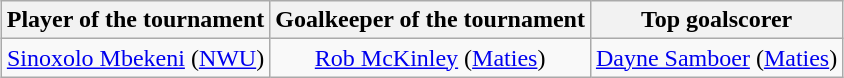<table class=wikitable style="text-align:center; margin:auto">
<tr>
<th>Player of the tournament</th>
<th>Goalkeeper of the tournament</th>
<th>Top goalscorer</th>
</tr>
<tr>
<td><a href='#'>Sinoxolo Mbekeni</a> (<a href='#'>NWU</a>)</td>
<td><a href='#'>Rob McKinley</a> (<a href='#'>Maties</a>)</td>
<td><a href='#'>Dayne Samboer</a> (<a href='#'>Maties</a>)</td>
</tr>
</table>
